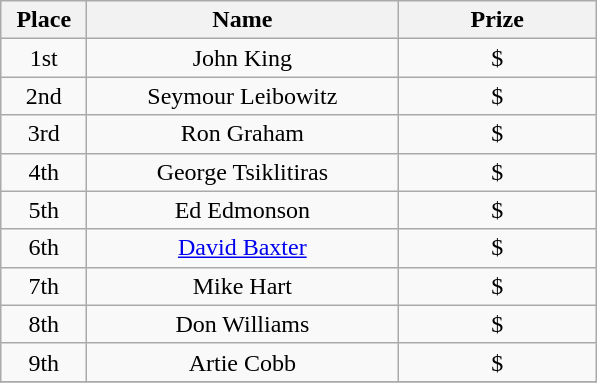<table class="wikitable">
<tr>
<th width="50">Place</th>
<th width="200">Name</th>
<th width="125">Prize</th>
</tr>
<tr>
<td align = "center">1st</td>
<td align = "center">John King</td>
<td align = "center">$</td>
</tr>
<tr>
<td align = "center">2nd</td>
<td align = "center">Seymour Leibowitz</td>
<td align = "center">$</td>
</tr>
<tr>
<td align = "center">3rd</td>
<td align = "center">Ron Graham</td>
<td align = "center">$</td>
</tr>
<tr>
<td align = "center">4th</td>
<td align = "center">George Tsiklitiras</td>
<td align = "center">$</td>
</tr>
<tr>
<td align = "center">5th</td>
<td align = "center">Ed Edmonson</td>
<td align = "center">$</td>
</tr>
<tr>
<td align = "center">6th</td>
<td align = "center"><a href='#'>David Baxter</a></td>
<td align = "center">$</td>
</tr>
<tr>
<td align = "center">7th</td>
<td align = "center">Mike Hart</td>
<td align = "center">$</td>
</tr>
<tr>
<td align = "center">8th</td>
<td align = "center">Don Williams</td>
<td align = "center">$</td>
</tr>
<tr>
<td align = "center">9th</td>
<td align = "center">Artie Cobb</td>
<td align = "center">$</td>
</tr>
<tr>
</tr>
</table>
